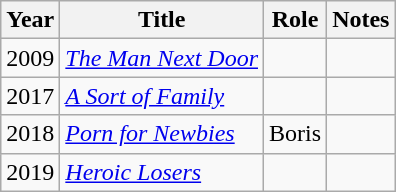<table class="wikitable sortable">
<tr>
<th>Year</th>
<th>Title</th>
<th>Role</th>
<th class="unsortable">Notes</th>
</tr>
<tr>
<td>2009</td>
<td><em><a href='#'>The Man Next Door</a></em></td>
<td></td>
<td></td>
</tr>
<tr>
<td>2017</td>
<td><em><a href='#'>A Sort of Family </a></em></td>
<td></td>
<td></td>
</tr>
<tr>
<td>2018</td>
<td><em><a href='#'>Porn for Newbies</a></em></td>
<td>Boris</td>
<td></td>
</tr>
<tr>
<td>2019</td>
<td><em><a href='#'>Heroic Losers</a></em></td>
<td></td>
<td></td>
</tr>
</table>
